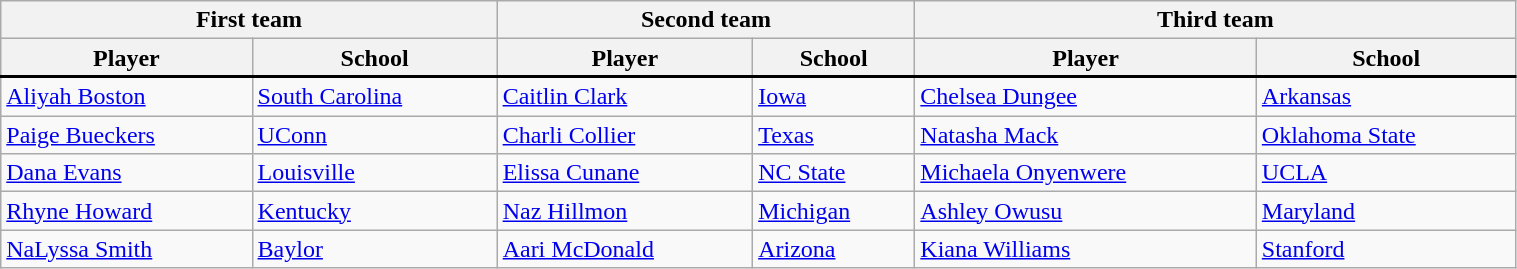<table class="wikitable" style="width:80%;">
<tr>
<th colspan=2>First team</th>
<th colspan=2>Second team</th>
<th colspan=2>Third team</th>
</tr>
<tr>
<th>Player</th>
<th>School</th>
<th>Player</th>
<th>School</th>
<th>Player</th>
<th>School</th>
</tr>
<tr>
</tr>
<tr style = "border-top:2px solid black;">
<td><a href='#'>Aliyah Boston</a></td>
<td><a href='#'>South Carolina</a></td>
<td><a href='#'>Caitlin Clark</a></td>
<td><a href='#'>Iowa</a></td>
<td><a href='#'>Chelsea Dungee</a></td>
<td><a href='#'>Arkansas</a></td>
</tr>
<tr>
<td><a href='#'>Paige Bueckers</a></td>
<td><a href='#'>UConn</a></td>
<td><a href='#'>Charli Collier</a></td>
<td><a href='#'>Texas</a></td>
<td><a href='#'>Natasha Mack</a></td>
<td><a href='#'>Oklahoma State</a></td>
</tr>
<tr>
<td><a href='#'>Dana Evans</a></td>
<td><a href='#'>Louisville</a></td>
<td><a href='#'>Elissa Cunane</a></td>
<td><a href='#'>NC State</a></td>
<td><a href='#'>Michaela Onyenwere</a></td>
<td><a href='#'>UCLA</a></td>
</tr>
<tr>
<td><a href='#'>Rhyne Howard</a></td>
<td><a href='#'>Kentucky</a></td>
<td><a href='#'>Naz Hillmon</a></td>
<td><a href='#'>Michigan</a></td>
<td><a href='#'>Ashley Owusu</a></td>
<td><a href='#'>Maryland</a></td>
</tr>
<tr>
<td><a href='#'>NaLyssa Smith</a></td>
<td><a href='#'>Baylor</a></td>
<td><a href='#'>Aari McDonald</a></td>
<td><a href='#'>Arizona</a></td>
<td><a href='#'>Kiana Williams</a></td>
<td><a href='#'>Stanford</a></td>
</tr>
</table>
